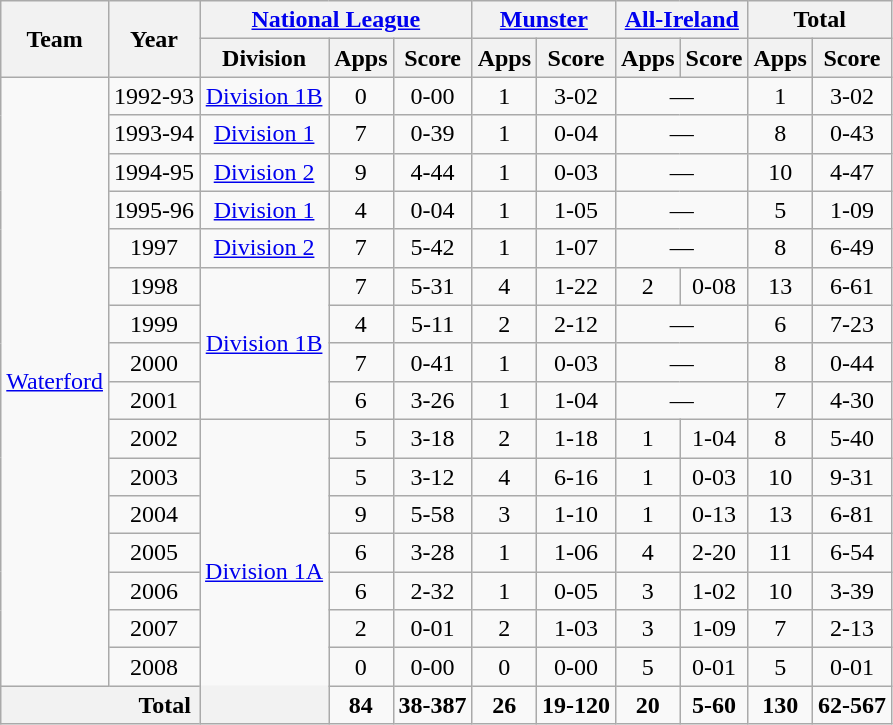<table class="wikitable" style="text-align:center">
<tr>
<th rowspan="2">Team</th>
<th rowspan="2">Year</th>
<th colspan="3"><a href='#'>National League</a></th>
<th colspan="2"><a href='#'>Munster</a></th>
<th colspan="2"><a href='#'>All-Ireland</a></th>
<th colspan="2">Total</th>
</tr>
<tr>
<th>Division</th>
<th>Apps</th>
<th>Score</th>
<th>Apps</th>
<th>Score</th>
<th>Apps</th>
<th>Score</th>
<th>Apps</th>
<th>Score</th>
</tr>
<tr>
<td rowspan="16"><a href='#'>Waterford</a></td>
<td>1992-93</td>
<td rowspan="1"><a href='#'>Division 1B</a></td>
<td>0</td>
<td>0-00</td>
<td>1</td>
<td>3-02</td>
<td colspan=2>—</td>
<td>1</td>
<td>3-02</td>
</tr>
<tr>
<td>1993-94</td>
<td rowspan="1"><a href='#'>Division 1</a></td>
<td>7</td>
<td>0-39</td>
<td>1</td>
<td>0-04</td>
<td colspan=2>—</td>
<td>8</td>
<td>0-43</td>
</tr>
<tr>
<td>1994-95</td>
<td rowspan="1"><a href='#'>Division 2</a></td>
<td>9</td>
<td>4-44</td>
<td>1</td>
<td>0-03</td>
<td colspan=2>—</td>
<td>10</td>
<td>4-47</td>
</tr>
<tr>
<td>1995-96</td>
<td rowspan="1"><a href='#'>Division 1</a></td>
<td>4</td>
<td>0-04</td>
<td>1</td>
<td>1-05</td>
<td colspan=2>—</td>
<td>5</td>
<td>1-09</td>
</tr>
<tr>
<td>1997</td>
<td rowspan="1"><a href='#'>Division 2</a></td>
<td>7</td>
<td>5-42</td>
<td>1</td>
<td>1-07</td>
<td colspan=2>—</td>
<td>8</td>
<td>6-49</td>
</tr>
<tr>
<td>1998</td>
<td rowspan="4"><a href='#'>Division 1B</a></td>
<td>7</td>
<td>5-31</td>
<td>4</td>
<td>1-22</td>
<td>2</td>
<td>0-08</td>
<td>13</td>
<td>6-61</td>
</tr>
<tr>
<td>1999</td>
<td>4</td>
<td>5-11</td>
<td>2</td>
<td>2-12</td>
<td colspan=2>—</td>
<td>6</td>
<td>7-23</td>
</tr>
<tr>
<td>2000</td>
<td>7</td>
<td>0-41</td>
<td>1</td>
<td>0-03</td>
<td colspan=2>—</td>
<td>8</td>
<td>0-44</td>
</tr>
<tr>
<td>2001</td>
<td>6</td>
<td>3-26</td>
<td>1</td>
<td>1-04</td>
<td colspan=2>—</td>
<td>7</td>
<td>4-30</td>
</tr>
<tr>
<td>2002</td>
<td rowspan="8"><a href='#'>Division 1A</a></td>
<td>5</td>
<td>3-18</td>
<td>2</td>
<td>1-18</td>
<td>1</td>
<td>1-04</td>
<td>8</td>
<td>5-40</td>
</tr>
<tr>
<td>2003</td>
<td>5</td>
<td>3-12</td>
<td>4</td>
<td>6-16</td>
<td>1</td>
<td>0-03</td>
<td>10</td>
<td>9-31</td>
</tr>
<tr>
<td>2004</td>
<td>9</td>
<td>5-58</td>
<td>3</td>
<td>1-10</td>
<td>1</td>
<td>0-13</td>
<td>13</td>
<td>6-81</td>
</tr>
<tr>
<td>2005</td>
<td>6</td>
<td>3-28</td>
<td>1</td>
<td>1-06</td>
<td>4</td>
<td>2-20</td>
<td>11</td>
<td>6-54</td>
</tr>
<tr>
<td>2006</td>
<td>6</td>
<td>2-32</td>
<td>1</td>
<td>0-05</td>
<td>3</td>
<td>1-02</td>
<td>10</td>
<td>3-39</td>
</tr>
<tr>
<td>2007</td>
<td>2</td>
<td>0-01</td>
<td>2</td>
<td>1-03</td>
<td>3</td>
<td>1-09</td>
<td>7</td>
<td>2-13</td>
</tr>
<tr>
<td>2008</td>
<td>0</td>
<td>0-00</td>
<td>0</td>
<td>0-00</td>
<td>5</td>
<td>0-01</td>
<td>5</td>
<td>0-01</td>
</tr>
<tr>
<th colspan="3">Total</th>
<td><strong>84</strong></td>
<td><strong>38-387</strong></td>
<td><strong>26</strong></td>
<td><strong>19-120</strong></td>
<td><strong>20</strong></td>
<td><strong>5-60</strong></td>
<td><strong>130</strong></td>
<td><strong>62-567</strong></td>
</tr>
</table>
